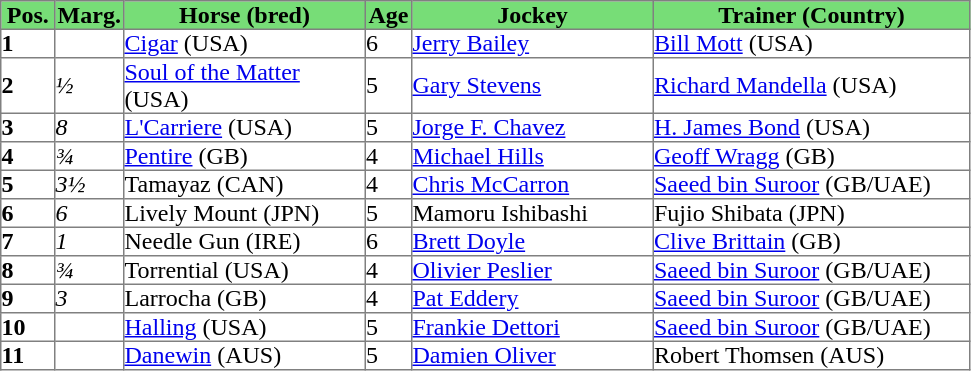<table class = "sortable" | border="1" cellpadding="0" style="border-collapse: collapse;">
<tr style="background:#7d7; text-align:center;">
<th style="width:35px;"><strong>Pos.</strong></th>
<th style="width:45px;"><strong>Marg.</strong></th>
<th style="width:160px;"><strong>Horse (bred)</strong></th>
<th style="width:30px;"><strong>Age</strong></th>
<th style="width:160px;"><strong>Jockey</strong></th>
<th style="width:210px;"><strong>Trainer (Country)</strong></th>
</tr>
<tr>
<td><strong>1</strong></td>
<td></td>
<td><a href='#'>Cigar</a> (USA)</td>
<td>6</td>
<td><a href='#'>Jerry Bailey</a></td>
<td><a href='#'>Bill Mott</a> (USA)</td>
</tr>
<tr>
<td><strong>2</strong></td>
<td><em>½</em></td>
<td><a href='#'>Soul of the Matter</a> (USA)</td>
<td>5</td>
<td><a href='#'>Gary Stevens</a></td>
<td><a href='#'>Richard Mandella</a> (USA)</td>
</tr>
<tr>
<td><strong>3</strong></td>
<td><em>8</em></td>
<td><a href='#'>L'Carriere</a> (USA)</td>
<td>5</td>
<td><a href='#'>Jorge F. Chavez</a></td>
<td><a href='#'>H. James Bond</a> (USA)</td>
</tr>
<tr>
<td><strong>4</strong></td>
<td><em>¾</em></td>
<td><a href='#'>Pentire</a> (GB)</td>
<td>4</td>
<td><a href='#'>Michael Hills</a></td>
<td><a href='#'>Geoff Wragg</a> (GB)</td>
</tr>
<tr>
<td><strong>5</strong></td>
<td><em>3½</em></td>
<td>Tamayaz (CAN)</td>
<td>4</td>
<td><a href='#'>Chris McCarron</a></td>
<td><a href='#'>Saeed bin Suroor</a> (GB/UAE)</td>
</tr>
<tr>
<td><strong>6</strong></td>
<td><em>6</em></td>
<td>Lively Mount (JPN)</td>
<td>5</td>
<td>Mamoru Ishibashi</td>
<td>Fujio Shibata (JPN)</td>
</tr>
<tr>
<td><strong>7</strong></td>
<td><em>1</em></td>
<td>Needle Gun (IRE)</td>
<td>6</td>
<td><a href='#'>Brett Doyle</a></td>
<td><a href='#'>Clive Brittain</a> (GB)</td>
</tr>
<tr>
<td><strong>8</strong></td>
<td><em>¾</em></td>
<td>Torrential (USA)</td>
<td>4</td>
<td><a href='#'>Olivier Peslier</a></td>
<td><a href='#'>Saeed bin Suroor</a> (GB/UAE)</td>
</tr>
<tr>
<td><strong>9</strong></td>
<td><em>3</em></td>
<td>Larrocha (GB)</td>
<td>4</td>
<td><a href='#'>Pat Eddery</a></td>
<td><a href='#'>Saeed bin Suroor</a> (GB/UAE)</td>
</tr>
<tr>
<td><strong>10</strong></td>
<td></td>
<td><a href='#'>Halling</a> (USA)</td>
<td>5</td>
<td><a href='#'>Frankie Dettori</a></td>
<td><a href='#'>Saeed bin Suroor</a> (GB/UAE)</td>
</tr>
<tr>
<td><strong>11</strong></td>
<td></td>
<td><a href='#'>Danewin</a> (AUS)</td>
<td>5</td>
<td><a href='#'>Damien Oliver</a></td>
<td>Robert Thomsen (AUS)</td>
</tr>
</table>
